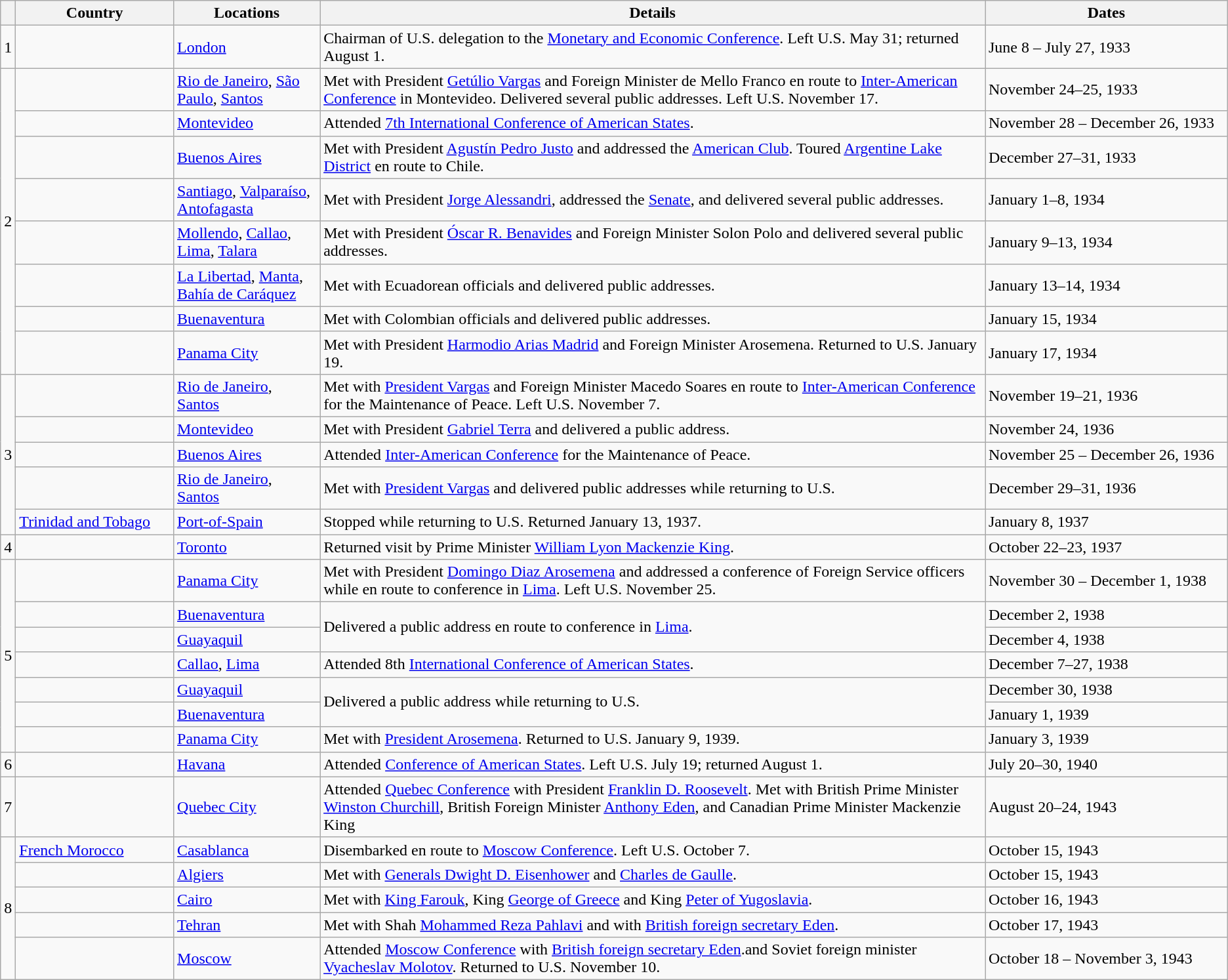<table class="wikitable sortable">
<tr>
<th></th>
<th style="width: 13%;">Country</th>
<th style="width: 12%;">Locations</th>
<th style="width: 55%;">Details</th>
<th style="width: 20%;">Dates</th>
</tr>
<tr>
<td>1</td>
<td></td>
<td><a href='#'>London</a></td>
<td>Chairman of U.S. delegation to the <a href='#'>Monetary and Economic Conference</a>. Left U.S. May 31; returned August 1.</td>
<td>June 8 – July 27, 1933</td>
</tr>
<tr>
<td rowspan="8">2</td>
<td></td>
<td><a href='#'>Rio de Janeiro</a>, <a href='#'>São Paulo</a>, <a href='#'>Santos</a></td>
<td>Met with President <a href='#'>Getúlio Vargas</a> and Foreign Minister de Mello Franco en route to <a href='#'>Inter-American Conference</a> in Montevideo. Delivered several public addresses. Left U.S. November 17.</td>
<td>November 24–25, 1933</td>
</tr>
<tr>
<td></td>
<td><a href='#'>Montevideo</a></td>
<td>Attended <a href='#'>7th International Conference of American States</a>.</td>
<td>November 28 – December 26, 1933</td>
</tr>
<tr>
<td></td>
<td><a href='#'>Buenos Aires</a></td>
<td>Met with President <a href='#'>Agustín Pedro Justo</a> and addressed the <a href='#'>American Club</a>. Toured <a href='#'>Argentine Lake District</a> en route to Chile.</td>
<td>December 27–31, 1933</td>
</tr>
<tr>
<td></td>
<td><a href='#'>Santiago</a>, <a href='#'>Valparaíso</a>, <a href='#'>Antofagasta</a></td>
<td>Met with President <a href='#'>Jorge Alessandri</a>, addressed the <a href='#'>Senate</a>, and delivered several public addresses.</td>
<td>January 1–8, 1934</td>
</tr>
<tr>
<td></td>
<td><a href='#'>Mollendo</a>, <a href='#'>Callao</a>, <a href='#'>Lima</a>, <a href='#'>Talara</a></td>
<td>Met with President <a href='#'>Óscar R. Benavides</a> and Foreign Minister Solon Polo and delivered several public addresses.</td>
<td>January 9–13, 1934</td>
</tr>
<tr>
<td></td>
<td><a href='#'>La Libertad</a>, <a href='#'>Manta</a>, <a href='#'>Bahía de Caráquez</a></td>
<td>Met with Ecuadorean officials and delivered public addresses.</td>
<td>January 13–14, 1934</td>
</tr>
<tr>
<td></td>
<td><a href='#'>Buenaventura</a></td>
<td>Met with Colombian officials and delivered public addresses.</td>
<td>January 15, 1934</td>
</tr>
<tr>
<td></td>
<td><a href='#'>Panama City</a></td>
<td>Met with President <a href='#'>Harmodio Arias Madrid</a> and Foreign Minister Arosemena. Returned to U.S. January 19.</td>
<td>January 17, 1934</td>
</tr>
<tr>
<td rowspan="5">3</td>
<td></td>
<td><a href='#'>Rio de Janeiro</a>, <a href='#'>Santos</a></td>
<td>Met with <a href='#'>President Vargas</a> and Foreign Minister Macedo Soares en route to <a href='#'>Inter-American Conference</a> for the Maintenance of Peace. Left U.S. November 7.</td>
<td>November 19–21, 1936</td>
</tr>
<tr>
<td></td>
<td><a href='#'>Montevideo</a></td>
<td>Met with President <a href='#'>Gabriel Terra</a> and delivered a public address.</td>
<td>November 24, 1936</td>
</tr>
<tr>
<td></td>
<td><a href='#'>Buenos Aires</a></td>
<td>Attended <a href='#'>Inter-American Conference</a> for the Maintenance of Peace.</td>
<td>November 25 – December 26, 1936</td>
</tr>
<tr>
<td></td>
<td><a href='#'>Rio de Janeiro</a>, <a href='#'>Santos</a></td>
<td>Met with <a href='#'>President Vargas</a> and delivered public addresses while returning to U.S.</td>
<td>December 29–31, 1936</td>
</tr>
<tr>
<td><a href='#'>Trinidad and Tobago</a></td>
<td><a href='#'>Port-of-Spain</a></td>
<td>Stopped while returning to U.S. Returned January 13, 1937.</td>
<td>January 8, 1937</td>
</tr>
<tr>
<td>4</td>
<td></td>
<td><a href='#'>Toronto</a></td>
<td>Returned visit by Prime Minister <a href='#'>William Lyon Mackenzie King</a>.</td>
<td>October 22–23, 1937</td>
</tr>
<tr>
<td rowspan="7">5</td>
<td></td>
<td><a href='#'>Panama City</a></td>
<td>Met with President <a href='#'>Domingo Diaz Arosemena</a> and addressed a conference of Foreign Service officers while en route to conference in <a href='#'>Lima</a>. Left U.S. November 25.</td>
<td>November 30 – December 1, 1938</td>
</tr>
<tr>
<td></td>
<td><a href='#'>Buenaventura</a></td>
<td rowspan=2>Delivered a public address en route to conference in <a href='#'>Lima</a>.</td>
<td>December 2, 1938</td>
</tr>
<tr>
<td></td>
<td><a href='#'>Guayaquil</a></td>
<td>December 4, 1938</td>
</tr>
<tr>
<td></td>
<td><a href='#'>Callao</a>, <a href='#'>Lima</a></td>
<td>Attended 8th <a href='#'>International Conference of American States</a>.</td>
<td>December 7–27, 1938</td>
</tr>
<tr>
<td></td>
<td><a href='#'>Guayaquil</a></td>
<td rowspan=2>Delivered a public address while returning to U.S.</td>
<td>December 30, 1938</td>
</tr>
<tr>
<td></td>
<td><a href='#'>Buenaventura</a></td>
<td>January 1, 1939</td>
</tr>
<tr>
<td></td>
<td><a href='#'>Panama City</a></td>
<td>Met with <a href='#'>President Arosemena</a>. Returned to U.S. January 9, 1939.</td>
<td>January 3, 1939</td>
</tr>
<tr>
<td>6</td>
<td></td>
<td><a href='#'>Havana</a></td>
<td>Attended <a href='#'>Conference of American States</a>. Left U.S. July 19; returned August 1.</td>
<td>July 20–30, 1940</td>
</tr>
<tr>
<td>7</td>
<td></td>
<td><a href='#'>Quebec City</a></td>
<td>Attended <a href='#'>Quebec Conference</a> with President <a href='#'>Franklin D. Roosevelt</a>. Met with British Prime Minister <a href='#'>Winston Churchill</a>, British Foreign Minister <a href='#'>Anthony Eden</a>, and Canadian Prime Minister Mackenzie King</td>
<td>August 20–24, 1943</td>
</tr>
<tr>
<td rowspan="5">8</td>
<td> <a href='#'>French Morocco</a></td>
<td><a href='#'>Casablanca</a></td>
<td>Disembarked en route to <a href='#'>Moscow Conference</a>. Left U.S. October 7.</td>
<td>October 15, 1943</td>
</tr>
<tr>
<td></td>
<td><a href='#'>Algiers</a></td>
<td>Met with <a href='#'>Generals Dwight D. Eisenhower</a> and <a href='#'>Charles de Gaulle</a>.</td>
<td>October 15, 1943</td>
</tr>
<tr>
<td></td>
<td><a href='#'>Cairo</a></td>
<td>Met with <a href='#'>King Farouk</a>, King <a href='#'>George of Greece</a> and King <a href='#'>Peter of Yugoslavia</a>.</td>
<td>October 16, 1943</td>
</tr>
<tr>
<td></td>
<td><a href='#'>Tehran</a></td>
<td>Met with Shah <a href='#'>Mohammed Reza Pahlavi</a> and with <a href='#'>British foreign secretary Eden</a>.</td>
<td>October 17, 1943</td>
</tr>
<tr>
<td></td>
<td><a href='#'>Moscow</a></td>
<td>Attended <a href='#'>Moscow Conference</a> with <a href='#'>British foreign secretary Eden</a>.and Soviet foreign minister <a href='#'>Vyacheslav Molotov</a>. Returned to U.S. November 10.</td>
<td>October 18 – November 3, 1943</td>
</tr>
</table>
